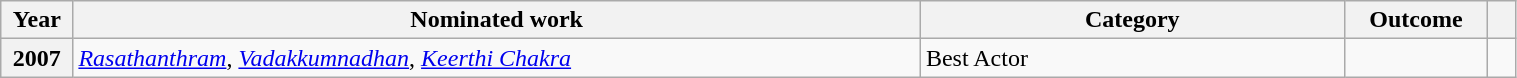<table class="wikitable plainrowheaders" style="width:80%;">
<tr>
<th scope="col" style="width:1%;">Year</th>
<th scope="col" style="width:30%;">Nominated work</th>
<th scope="col" style="width:15%;">Category</th>
<th scope="col" style="width:3%;">Outcome</th>
<th scope="col" style="width:1%;"></th>
</tr>
<tr>
<th scope="row">2007</th>
<td><em><a href='#'>Rasathanthram</a></em>, <em><a href='#'>Vadakkumnadhan</a></em>, <em><a href='#'>Keerthi Chakra</a></em></td>
<td>Best Actor</td>
<td></td>
<td style="text-align:center;"></td>
</tr>
</table>
